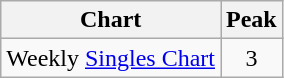<table class="wikitable">
<tr>
<th>Chart</th>
<th>Peak<br></th>
</tr>
<tr>
<td>Weekly <a href='#'>Singles Chart</a></td>
<td style="text-align:center;">3<br></td>
</tr>
</table>
